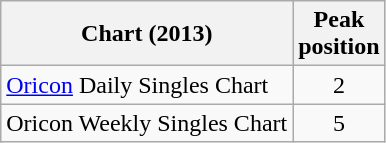<table class="wikitable sortable" border="1">
<tr>
<th>Chart (2013)</th>
<th>Peak<br>position</th>
</tr>
<tr>
<td><a href='#'>Oricon</a> Daily Singles Chart</td>
<td style="text-align:center;">2</td>
</tr>
<tr>
<td>Oricon Weekly Singles Chart</td>
<td style="text-align:center;">5</td>
</tr>
</table>
